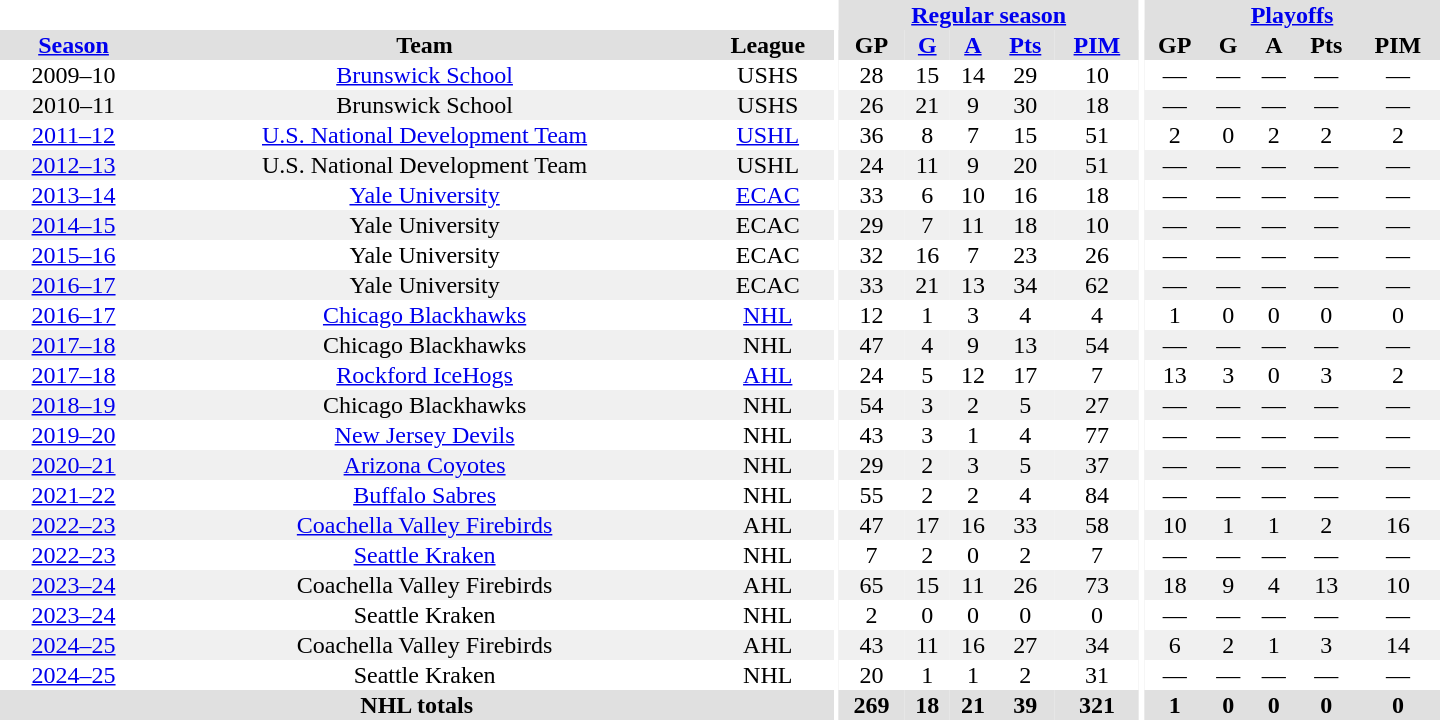<table border="0" cellpadding="1" cellspacing="0" style="text-align:center; width:60em">
<tr bgcolor="#e0e0e0">
<th colspan="3" bgcolor="#ffffff"></th>
<th rowspan="99" bgcolor="#ffffff"></th>
<th colspan="5"><a href='#'>Regular season</a></th>
<th rowspan="99" bgcolor="#ffffff"></th>
<th colspan="5"><a href='#'>Playoffs</a></th>
</tr>
<tr bgcolor="#e0e0e0">
<th><a href='#'>Season</a></th>
<th>Team</th>
<th>League</th>
<th>GP</th>
<th><a href='#'>G</a></th>
<th><a href='#'>A</a></th>
<th><a href='#'>Pts</a></th>
<th><a href='#'>PIM</a></th>
<th>GP</th>
<th>G</th>
<th>A</th>
<th>Pts</th>
<th>PIM</th>
</tr>
<tr>
<td>2009–10</td>
<td><a href='#'>Brunswick School</a></td>
<td>USHS</td>
<td>28</td>
<td>15</td>
<td>14</td>
<td>29</td>
<td>10</td>
<td>—</td>
<td>—</td>
<td>—</td>
<td>—</td>
<td>—</td>
</tr>
<tr bgcolor="#f0f0f0">
<td>2010–11</td>
<td>Brunswick School</td>
<td>USHS</td>
<td>26</td>
<td>21</td>
<td>9</td>
<td>30</td>
<td>18</td>
<td>—</td>
<td>—</td>
<td>—</td>
<td>—</td>
<td>—</td>
</tr>
<tr>
<td><a href='#'>2011–12</a></td>
<td><a href='#'>U.S. National Development Team</a></td>
<td><a href='#'>USHL</a></td>
<td>36</td>
<td>8</td>
<td>7</td>
<td>15</td>
<td>51</td>
<td>2</td>
<td>0</td>
<td>2</td>
<td>2</td>
<td>2</td>
</tr>
<tr bgcolor="#f0f0f0">
<td><a href='#'>2012–13</a></td>
<td>U.S. National Development Team</td>
<td>USHL</td>
<td>24</td>
<td>11</td>
<td>9</td>
<td>20</td>
<td>51</td>
<td>—</td>
<td>—</td>
<td>—</td>
<td>—</td>
<td>—</td>
</tr>
<tr>
<td><a href='#'>2013–14</a></td>
<td><a href='#'>Yale University</a></td>
<td><a href='#'>ECAC</a></td>
<td>33</td>
<td>6</td>
<td>10</td>
<td>16</td>
<td>18</td>
<td>—</td>
<td>—</td>
<td>—</td>
<td>—</td>
<td>—</td>
</tr>
<tr bgcolor="#f0f0f0">
<td><a href='#'>2014–15</a></td>
<td>Yale University</td>
<td>ECAC</td>
<td>29</td>
<td>7</td>
<td>11</td>
<td>18</td>
<td>10</td>
<td>—</td>
<td>—</td>
<td>—</td>
<td>—</td>
<td>—</td>
</tr>
<tr>
<td><a href='#'>2015–16</a></td>
<td>Yale University</td>
<td>ECAC</td>
<td>32</td>
<td>16</td>
<td>7</td>
<td>23</td>
<td>26</td>
<td>—</td>
<td>—</td>
<td>—</td>
<td>—</td>
<td>—</td>
</tr>
<tr bgcolor="#f0f0f0">
<td><a href='#'>2016–17</a></td>
<td>Yale University</td>
<td>ECAC</td>
<td>33</td>
<td>21</td>
<td>13</td>
<td>34</td>
<td>62</td>
<td>—</td>
<td>—</td>
<td>—</td>
<td>—</td>
<td>—</td>
</tr>
<tr>
<td><a href='#'>2016–17</a></td>
<td><a href='#'>Chicago Blackhawks</a></td>
<td><a href='#'>NHL</a></td>
<td>12</td>
<td>1</td>
<td>3</td>
<td>4</td>
<td>4</td>
<td>1</td>
<td>0</td>
<td>0</td>
<td>0</td>
<td>0</td>
</tr>
<tr bgcolor="#f0f0f0">
<td><a href='#'>2017–18</a></td>
<td>Chicago Blackhawks</td>
<td>NHL</td>
<td>47</td>
<td>4</td>
<td>9</td>
<td>13</td>
<td>54</td>
<td>—</td>
<td>—</td>
<td>—</td>
<td>—</td>
<td>—</td>
</tr>
<tr>
<td><a href='#'>2017–18</a></td>
<td><a href='#'>Rockford IceHogs</a></td>
<td><a href='#'>AHL</a></td>
<td>24</td>
<td>5</td>
<td>12</td>
<td>17</td>
<td>7</td>
<td>13</td>
<td>3</td>
<td>0</td>
<td>3</td>
<td>2</td>
</tr>
<tr bgcolor="#f0f0f0">
<td><a href='#'>2018–19</a></td>
<td>Chicago Blackhawks</td>
<td>NHL</td>
<td>54</td>
<td>3</td>
<td>2</td>
<td>5</td>
<td>27</td>
<td>—</td>
<td>—</td>
<td>—</td>
<td>—</td>
<td>—</td>
</tr>
<tr>
<td><a href='#'>2019–20</a></td>
<td><a href='#'>New Jersey Devils</a></td>
<td>NHL</td>
<td>43</td>
<td>3</td>
<td>1</td>
<td>4</td>
<td>77</td>
<td>—</td>
<td>—</td>
<td>—</td>
<td>—</td>
<td>—</td>
</tr>
<tr bgcolor="#f0f0f0">
<td><a href='#'>2020–21</a></td>
<td><a href='#'>Arizona Coyotes</a></td>
<td>NHL</td>
<td>29</td>
<td>2</td>
<td>3</td>
<td>5</td>
<td>37</td>
<td>—</td>
<td>—</td>
<td>—</td>
<td>—</td>
<td>—</td>
</tr>
<tr>
<td><a href='#'>2021–22</a></td>
<td><a href='#'>Buffalo Sabres</a></td>
<td>NHL</td>
<td>55</td>
<td>2</td>
<td>2</td>
<td>4</td>
<td>84</td>
<td>—</td>
<td>—</td>
<td>—</td>
<td>—</td>
<td>—</td>
</tr>
<tr bgcolor="#f0f0f0">
<td><a href='#'>2022–23</a></td>
<td><a href='#'>Coachella Valley Firebirds</a></td>
<td>AHL</td>
<td>47</td>
<td>17</td>
<td>16</td>
<td>33</td>
<td>58</td>
<td>10</td>
<td>1</td>
<td>1</td>
<td>2</td>
<td>16</td>
</tr>
<tr>
<td><a href='#'>2022–23</a></td>
<td><a href='#'>Seattle Kraken</a></td>
<td>NHL</td>
<td>7</td>
<td>2</td>
<td>0</td>
<td>2</td>
<td>7</td>
<td>—</td>
<td>—</td>
<td>—</td>
<td>—</td>
<td>—</td>
</tr>
<tr bgcolor="#f0f0f0">
<td><a href='#'>2023–24</a></td>
<td>Coachella Valley Firebirds</td>
<td>AHL</td>
<td>65</td>
<td>15</td>
<td>11</td>
<td>26</td>
<td>73</td>
<td>18</td>
<td>9</td>
<td>4</td>
<td>13</td>
<td>10</td>
</tr>
<tr>
<td><a href='#'>2023–24</a></td>
<td>Seattle Kraken</td>
<td>NHL</td>
<td>2</td>
<td>0</td>
<td>0</td>
<td>0</td>
<td>0</td>
<td>—</td>
<td>—</td>
<td>—</td>
<td>—</td>
<td>—</td>
</tr>
<tr bgcolor="#f0f0f0">
<td><a href='#'>2024–25</a></td>
<td>Coachella Valley Firebirds</td>
<td>AHL</td>
<td>43</td>
<td>11</td>
<td>16</td>
<td>27</td>
<td>34</td>
<td>6</td>
<td>2</td>
<td>1</td>
<td>3</td>
<td>14</td>
</tr>
<tr>
<td><a href='#'>2024–25</a></td>
<td>Seattle Kraken</td>
<td>NHL</td>
<td>20</td>
<td>1</td>
<td>1</td>
<td>2</td>
<td>31</td>
<td>—</td>
<td>—</td>
<td>—</td>
<td>—</td>
<td>—</td>
</tr>
<tr bgcolor="#e0e0e0">
<th colspan="3">NHL totals</th>
<th>269</th>
<th>18</th>
<th>21</th>
<th>39</th>
<th>321</th>
<th>1</th>
<th>0</th>
<th>0</th>
<th>0</th>
<th>0</th>
</tr>
</table>
